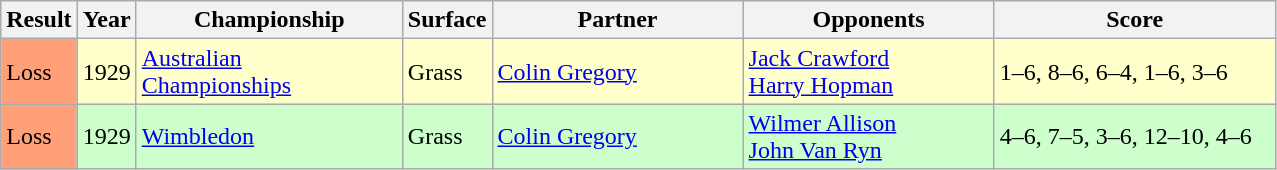<table class='sortable wikitable'>
<tr>
<th style="width:40px">Result</th>
<th style="width:30px">Year</th>
<th style="width:170px">Championship</th>
<th style="width:50px">Surface</th>
<th style="width:160px">Partner</th>
<th style="width:160px">Opponents</th>
<th style="width:180px" class="unsortable">Score</th>
</tr>
<tr style="background:#ffffcc;">
<td style="background:#ffa07a;">Loss</td>
<td>1929</td>
<td><a href='#'>Australian Championships</a></td>
<td>Grass</td>
<td> <a href='#'>Colin Gregory</a></td>
<td> <a href='#'>Jack Crawford</a><br> <a href='#'>Harry Hopman</a></td>
<td>1–6, 8–6, 6–4, 1–6, 3–6</td>
</tr>
<tr style="background:#ccffcc;">
<td style="background:#ffa07a;">Loss</td>
<td>1929</td>
<td><a href='#'>Wimbledon</a></td>
<td>Grass</td>
<td> <a href='#'>Colin Gregory</a></td>
<td> <a href='#'>Wilmer Allison</a><br> <a href='#'>John Van Ryn</a></td>
<td>4–6, 7–5, 3–6, 12–10, 4–6</td>
</tr>
</table>
